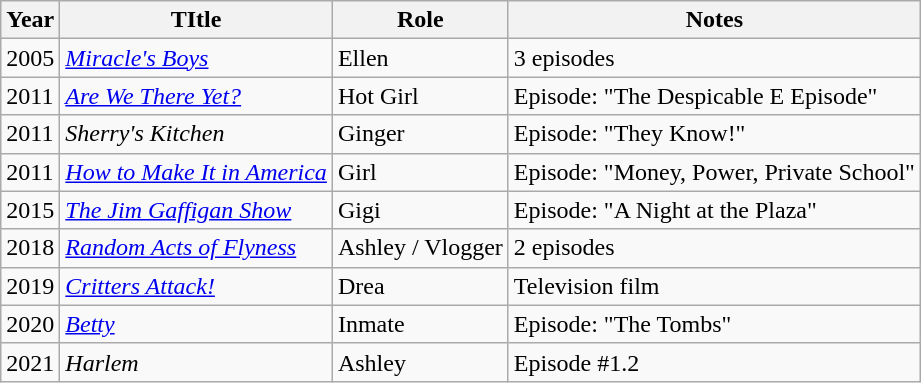<table class="wikitable sortable">
<tr>
<th>Year</th>
<th>TItle</th>
<th>Role</th>
<th>Notes</th>
</tr>
<tr>
<td>2005</td>
<td><em><a href='#'>Miracle's Boys</a></em></td>
<td>Ellen</td>
<td>3 episodes</td>
</tr>
<tr>
<td>2011</td>
<td><a href='#'><em>Are We There Yet?</em></a></td>
<td>Hot Girl</td>
<td>Episode: "The Despicable E Episode"</td>
</tr>
<tr>
<td>2011</td>
<td><em>Sherry's Kitchen</em></td>
<td>Ginger</td>
<td>Episode: "They Know!"</td>
</tr>
<tr>
<td>2011</td>
<td><em><a href='#'>How to Make It in America</a></em></td>
<td>Girl</td>
<td>Episode: "Money, Power, Private School"</td>
</tr>
<tr>
<td>2015</td>
<td><em><a href='#'>The Jim Gaffigan Show</a></em></td>
<td>Gigi</td>
<td>Episode: "A Night at the Plaza"</td>
</tr>
<tr>
<td>2018</td>
<td><em><a href='#'>Random Acts of Flyness</a></em></td>
<td>Ashley / Vlogger</td>
<td>2 episodes</td>
</tr>
<tr>
<td>2019</td>
<td><em><a href='#'>Critters Attack!</a></em></td>
<td>Drea</td>
<td>Television film</td>
</tr>
<tr>
<td>2020</td>
<td><a href='#'><em>Betty</em></a></td>
<td>Inmate</td>
<td>Episode: "The Tombs"</td>
</tr>
<tr>
<td>2021</td>
<td><em>Harlem</em></td>
<td>Ashley</td>
<td>Episode #1.2</td>
</tr>
</table>
